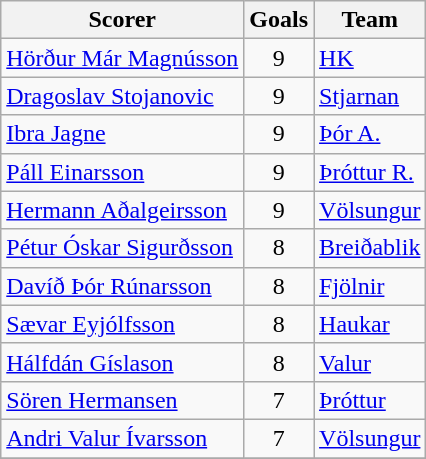<table class="wikitable">
<tr>
<th>Scorer</th>
<th>Goals</th>
<th>Team</th>
</tr>
<tr>
<td> <a href='#'>Hörður Már Magnússon</a></td>
<td align=center>9</td>
<td><a href='#'>HK</a></td>
</tr>
<tr>
<td> <a href='#'>Dragoslav Stojanovic</a></td>
<td align=center>9</td>
<td><a href='#'>Stjarnan</a></td>
</tr>
<tr>
<td> <a href='#'>Ibra Jagne</a></td>
<td align=center>9</td>
<td><a href='#'>Þór A.</a></td>
</tr>
<tr>
<td> <a href='#'>Páll Einarsson</a></td>
<td align=center>9</td>
<td><a href='#'>Þróttur R.</a></td>
</tr>
<tr>
<td> <a href='#'>Hermann Aðalgeirsson</a></td>
<td align=center>9</td>
<td><a href='#'>Völsungur</a></td>
</tr>
<tr>
<td> <a href='#'>Pétur Óskar Sigurðsson</a></td>
<td align=center>8</td>
<td><a href='#'>Breiðablik</a></td>
</tr>
<tr>
<td> <a href='#'>Davíð Þór Rúnarsson</a></td>
<td align=center>8</td>
<td><a href='#'>Fjölnir</a></td>
</tr>
<tr>
<td> <a href='#'>Sævar Eyjólfsson</a></td>
<td align=center>8</td>
<td><a href='#'>Haukar</a></td>
</tr>
<tr>
<td> <a href='#'>Hálfdán Gíslason</a></td>
<td align=center>8</td>
<td><a href='#'>Valur</a></td>
</tr>
<tr>
<td> <a href='#'>Sören Hermansen</a></td>
<td align=center>7</td>
<td><a href='#'>Þróttur</a></td>
</tr>
<tr>
<td> <a href='#'>Andri Valur Ívarsson</a></td>
<td align=center>7</td>
<td><a href='#'>Völsungur</a></td>
</tr>
<tr>
</tr>
</table>
